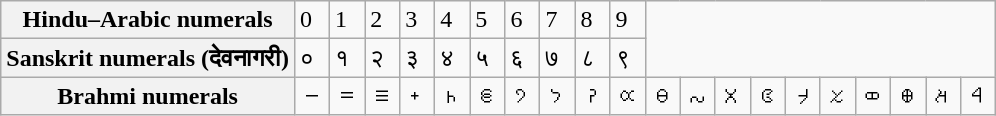<table class="wikitable">
<tr>
<th>Hindu–Arabic numerals</th>
<td>0</td>
<td>1</td>
<td>2</td>
<td>3</td>
<td>4</td>
<td>5</td>
<td>6</td>
<td>7</td>
<td>8</td>
<td>9</td>
</tr>
<tr>
<th>Sanskrit numerals (देवनागरी)</th>
<td>०</td>
<td>१</td>
<td>२</td>
<td>३</td>
<td>४</td>
<td>५</td>
<td>६</td>
<td>७</td>
<td>८</td>
<td>९</td>
</tr>
<tr>
<th>Brahmi numerals</th>
<td 𑁦>𑁒</td>
<td>𑁓</td>
<td>𑁔</td>
<td>𑁕</td>
<td>𑁖</td>
<td>𑁗</td>
<td>𑁘</td>
<td>𑁙</td>
<td>𑁚</td>
<td>𑁛</td>
<td>𑁜</td>
<td>𑁝</td>
<td>𑁞</td>
<td>𑁟</td>
<td>𑁠</td>
<td>𑁡</td>
<td>𑁢</td>
<td>𑁣</td>
<td>𑁤</td>
<td>𑁥</td>
</tr>
</table>
